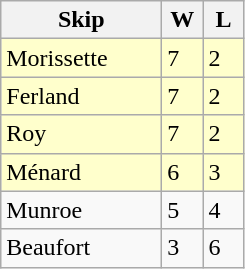<table class="wikitable">
<tr>
<th width=100px>Skip</th>
<th width=20px>W</th>
<th width=20px>L</th>
</tr>
<tr bgcolor=#ffffcc>
<td>Morissette</td>
<td>7</td>
<td>2</td>
</tr>
<tr bgcolor=#ffffcc>
<td>Ferland</td>
<td>7</td>
<td>2</td>
</tr>
<tr bgcolor=#ffffcc>
<td>Roy</td>
<td>7</td>
<td>2</td>
</tr>
<tr bgcolor=#ffffcc>
<td>Ménard</td>
<td>6</td>
<td>3</td>
</tr>
<tr>
<td>Munroe</td>
<td>5</td>
<td>4</td>
</tr>
<tr>
<td>Beaufort</td>
<td>3</td>
<td>6</td>
</tr>
</table>
